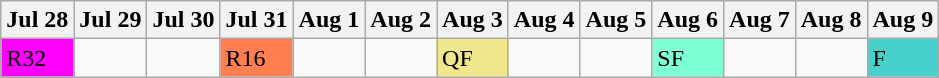<table class="wikitable olympic-schedule Boxing">
<tr>
<th>Jul 28</th>
<th>Jul 29</th>
<th>Jul 30</th>
<th>Jul 31</th>
<th>Aug 1</th>
<th>Aug 2</th>
<th>Aug 3</th>
<th>Aug 4</th>
<th>Aug 5</th>
<th>Aug 6</th>
<th>Aug 7</th>
<th>Aug 8</th>
<th>Aug 9</th>
</tr>
<tr>
<td bgcolor="#FF00FF" class="roundof32">R32</td>
<td></td>
<td></td>
<td bgcolor="#FF7F50" class="roundof16">R16</td>
<td></td>
<td></td>
<td bgcolor="#F0E68C" class="quarterfinals">QF</td>
<td></td>
<td></td>
<td bgcolor="#7FFFD4" class="semifinals">SF</td>
<td></td>
<td></td>
<td bgcolor="#48D1CC" class="final">F</td>
</tr>
</table>
